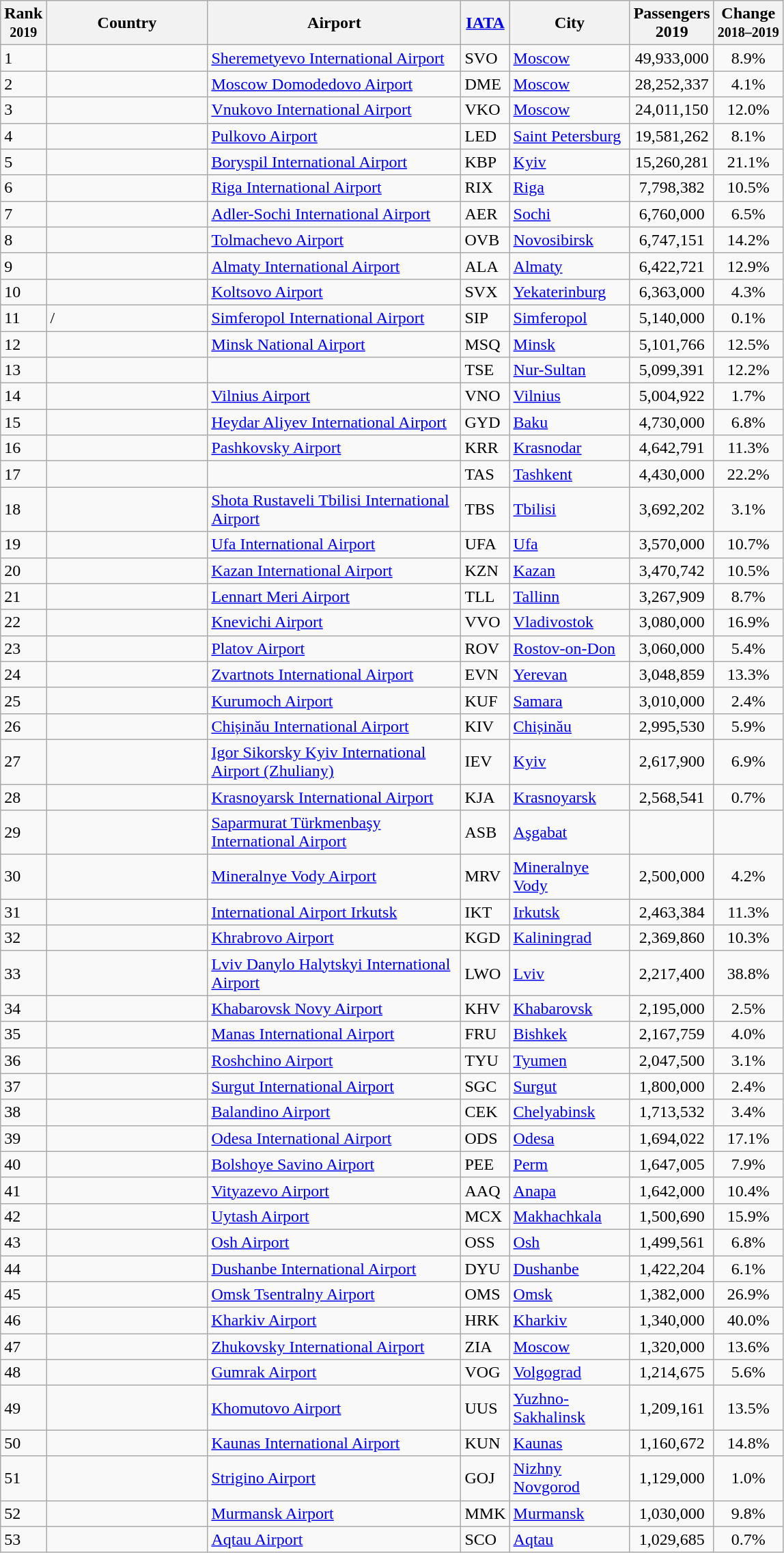<table class="wikitable sortable">
<tr>
<th>Rank<br><small>2019</small></th>
<th style="width:150px;">Country</th>
<th style="width:240px;">Airport</th>
<th><a href='#'>IATA</a></th>
<th style="width:110px;">City</th>
<th>Passengers<br>2019</th>
<th>Change<br><small>2018–2019</small></th>
</tr>
<tr>
<td>1</td>
<td></td>
<td><a href='#'>Sheremetyevo International Airport</a></td>
<td>SVO</td>
<td><a href='#'>Moscow</a></td>
<td align="center">49,933,000</td>
<td align="center">8.9%</td>
</tr>
<tr>
<td>2</td>
<td></td>
<td><a href='#'>Moscow Domodedovo Airport</a></td>
<td>DME</td>
<td><a href='#'>Moscow</a></td>
<td align="center">28,252,337</td>
<td align="center">4.1%</td>
</tr>
<tr>
<td>3</td>
<td></td>
<td><a href='#'>Vnukovo International Airport</a></td>
<td>VKO</td>
<td><a href='#'>Moscow</a></td>
<td align="center">24,011,150</td>
<td align="center">12.0%</td>
</tr>
<tr>
<td>4</td>
<td></td>
<td><a href='#'>Pulkovo Airport</a></td>
<td>LED</td>
<td><a href='#'>Saint Petersburg</a></td>
<td align="center">19,581,262</td>
<td align="center">8.1%</td>
</tr>
<tr>
<td>5</td>
<td></td>
<td><a href='#'>Boryspil International Airport</a></td>
<td>KBP</td>
<td><a href='#'>Kyiv</a></td>
<td align="center">15,260,281</td>
<td align="center">21.1%</td>
</tr>
<tr>
<td>6</td>
<td></td>
<td><a href='#'>Riga International Airport</a></td>
<td>RIX</td>
<td><a href='#'>Riga</a></td>
<td align="center">7,798,382</td>
<td align="center">10.5%</td>
</tr>
<tr>
<td>7</td>
<td></td>
<td><a href='#'>Adler-Sochi International Airport</a></td>
<td>AER</td>
<td><a href='#'>Sochi</a></td>
<td align="center">6,760,000</td>
<td align="center">6.5%</td>
</tr>
<tr>
<td>8</td>
<td></td>
<td><a href='#'>Tolmachevo Airport</a></td>
<td>OVB</td>
<td><a href='#'>Novosibirsk</a></td>
<td align="center">6,747,151</td>
<td align="center">14.2%</td>
</tr>
<tr>
<td>9</td>
<td></td>
<td><a href='#'>Almaty International Airport</a></td>
<td>ALA</td>
<td><a href='#'>Almaty</a></td>
<td align="center">6,422,721</td>
<td align="center">12.9%</td>
</tr>
<tr>
<td>10</td>
<td></td>
<td><a href='#'>Koltsovo Airport</a></td>
<td>SVX</td>
<td><a href='#'>Yekaterinburg</a></td>
<td align="center">6,363,000</td>
<td align="center">4.3%</td>
</tr>
<tr>
<td>11</td>
<td>/</td>
<td><a href='#'>Simferopol International Airport</a></td>
<td>SIP</td>
<td><a href='#'>Simferopol</a></td>
<td align="center">5,140,000</td>
<td align="center">0.1%</td>
</tr>
<tr>
<td>12</td>
<td></td>
<td><a href='#'>Minsk National Airport</a></td>
<td>MSQ</td>
<td><a href='#'>Minsk</a></td>
<td align="center">5,101,766</td>
<td align="center">12.5%</td>
</tr>
<tr>
<td>13</td>
<td></td>
<td></td>
<td>TSE</td>
<td><a href='#'>Nur-Sultan</a></td>
<td align="center">5,099,391</td>
<td align="center">12.2%</td>
</tr>
<tr>
<td>14</td>
<td></td>
<td><a href='#'>Vilnius Airport</a></td>
<td>VNO</td>
<td><a href='#'>Vilnius</a></td>
<td align="center">5,004,922</td>
<td align="center">1.7%</td>
</tr>
<tr>
<td>15</td>
<td></td>
<td><a href='#'>Heydar Aliyev International Airport</a></td>
<td>GYD</td>
<td><a href='#'>Baku</a></td>
<td align="center">4,730,000</td>
<td align="center">6.8%</td>
</tr>
<tr>
<td>16</td>
<td></td>
<td><a href='#'>Pashkovsky Airport</a></td>
<td>KRR</td>
<td><a href='#'>Krasnodar</a></td>
<td align="center">4,642,791</td>
<td align="center">11.3%</td>
</tr>
<tr>
<td>17</td>
<td></td>
<td></td>
<td>TAS</td>
<td><a href='#'>Tashkent</a></td>
<td align="center">4,430,000</td>
<td align="center">22.2%</td>
</tr>
<tr>
<td>18</td>
<td></td>
<td><a href='#'>Shota Rustaveli Tbilisi International Airport</a></td>
<td>TBS</td>
<td><a href='#'>Tbilisi</a></td>
<td align="center">3,692,202</td>
<td align="center">3.1%</td>
</tr>
<tr>
<td>19</td>
<td></td>
<td><a href='#'>Ufa International Airport</a></td>
<td>UFA</td>
<td><a href='#'>Ufa</a></td>
<td align="center">3,570,000</td>
<td align="center">10.7%</td>
</tr>
<tr>
<td>20</td>
<td></td>
<td><a href='#'>Kazan International Airport</a></td>
<td>KZN</td>
<td><a href='#'>Kazan</a></td>
<td align="center">3,470,742</td>
<td align="center">10.5%</td>
</tr>
<tr>
<td>21</td>
<td></td>
<td><a href='#'>Lennart Meri Airport</a></td>
<td>TLL</td>
<td><a href='#'>Tallinn</a></td>
<td align="center">3,267,909</td>
<td align=center>8.7%</td>
</tr>
<tr>
<td>22</td>
<td></td>
<td><a href='#'>Knevichi Airport</a></td>
<td>VVO</td>
<td><a href='#'>Vladivostok</a></td>
<td align=center>3,080,000</td>
<td align="center">16.9%</td>
</tr>
<tr>
<td>23</td>
<td></td>
<td><a href='#'>Platov Airport</a></td>
<td>ROV</td>
<td><a href='#'>Rostov-on-Don</a></td>
<td align="center">3,060,000</td>
<td align="center">5.4%</td>
</tr>
<tr>
<td>24</td>
<td></td>
<td><a href='#'>Zvartnots International Airport</a></td>
<td>EVN</td>
<td><a href='#'>Yerevan</a></td>
<td align=center>3,048,859</td>
<td align="center">13.3%</td>
</tr>
<tr>
<td>25</td>
<td></td>
<td><a href='#'>Kurumoch Airport</a></td>
<td>KUF</td>
<td><a href='#'>Samara</a></td>
<td align="center">3,010,000</td>
<td align=center>2.4%</td>
</tr>
<tr>
<td>26</td>
<td></td>
<td><a href='#'>Chișinău International Airport</a></td>
<td>KIV</td>
<td><a href='#'>Chișinău</a></td>
<td align="center">2,995,530</td>
<td align=center>5.9%</td>
</tr>
<tr>
<td>27</td>
<td></td>
<td><a href='#'>Igor Sikorsky Kyiv International Airport (Zhuliany)</a></td>
<td>IEV</td>
<td><a href='#'>Kyiv</a></td>
<td align="center">2,617,900</td>
<td align="center">6.9%</td>
</tr>
<tr>
<td>28</td>
<td></td>
<td><a href='#'>Krasnoyarsk International Airport</a></td>
<td>KJA</td>
<td><a href='#'>Krasnoyarsk</a></td>
<td align="center">2,568,541</td>
<td align="center">0.7%</td>
</tr>
<tr>
<td>29</td>
<td></td>
<td><a href='#'>Saparmurat Türkmenbaşy International Airport</a></td>
<td>ASB</td>
<td><a href='#'>Aşgabat</a></td>
<td></td>
<td align="center"></td>
</tr>
<tr>
<td>30</td>
<td></td>
<td><a href='#'>Mineralnye Vody Airport</a></td>
<td>MRV</td>
<td><a href='#'>Mineralnye Vody</a></td>
<td align="center">2,500,000</td>
<td align="center">4.2%</td>
</tr>
<tr>
<td>31</td>
<td></td>
<td><a href='#'>International Airport Irkutsk</a></td>
<td>IKT</td>
<td><a href='#'>Irkutsk</a></td>
<td align="center">2,463,384</td>
<td align="center">11.3%</td>
</tr>
<tr>
<td>32</td>
<td></td>
<td><a href='#'>Khrabrovo Airport</a></td>
<td>KGD</td>
<td><a href='#'>Kaliningrad</a></td>
<td align="center">2,369,860</td>
<td align="center">10.3%</td>
</tr>
<tr>
<td>33</td>
<td></td>
<td><a href='#'>Lviv Danylo Halytskyi International Airport</a></td>
<td>LWO</td>
<td><a href='#'>Lviv</a></td>
<td align="center">2,217,400</td>
<td align="center">38.8%</td>
</tr>
<tr>
<td>34</td>
<td></td>
<td><a href='#'>Khabarovsk Novy Airport</a></td>
<td>KHV</td>
<td><a href='#'>Khabarovsk</a></td>
<td align="center">2,195,000</td>
<td align="center">2.5%</td>
</tr>
<tr>
<td>35</td>
<td></td>
<td><a href='#'>Manas International Airport</a></td>
<td>FRU</td>
<td><a href='#'>Bishkek</a></td>
<td align="center">2,167,759</td>
<td align="center">4.0%</td>
</tr>
<tr>
<td>36</td>
<td></td>
<td><a href='#'>Roshchino Airport</a></td>
<td>TYU</td>
<td><a href='#'>Tyumen</a></td>
<td align="center">2,047,500</td>
<td align="center">3.1%</td>
</tr>
<tr>
<td>37</td>
<td></td>
<td><a href='#'>Surgut International Airport</a></td>
<td>SGC</td>
<td><a href='#'>Surgut</a></td>
<td align="center">1,800,000</td>
<td align="center">2.4%</td>
</tr>
<tr>
<td>38</td>
<td></td>
<td><a href='#'>Balandino Airport</a></td>
<td>CEK</td>
<td><a href='#'>Chelyabinsk</a></td>
<td align="center">1,713,532</td>
<td align="center">3.4%</td>
</tr>
<tr>
<td>39</td>
<td></td>
<td><a href='#'>Odesa International Airport</a></td>
<td>ODS</td>
<td><a href='#'>Odesa</a></td>
<td align="center">1,694,022</td>
<td align="center">17.1%</td>
</tr>
<tr>
<td>40</td>
<td></td>
<td><a href='#'>Bolshoye Savino Airport</a></td>
<td>PEE</td>
<td><a href='#'>Perm</a></td>
<td align="center">1,647,005</td>
<td align="center">7.9%</td>
</tr>
<tr>
<td>41</td>
<td></td>
<td><a href='#'>Vityazevo Airport</a></td>
<td>AAQ</td>
<td><a href='#'>Anapa</a></td>
<td align="center">1,642,000</td>
<td align="center">10.4%</td>
</tr>
<tr>
<td>42</td>
<td></td>
<td><a href='#'>Uytash Airport</a></td>
<td>MCX</td>
<td><a href='#'>Makhachkala</a></td>
<td align="center">1,500,690</td>
<td align="center">15.9%</td>
</tr>
<tr>
<td>43</td>
<td></td>
<td><a href='#'>Osh Airport</a></td>
<td>OSS</td>
<td><a href='#'>Osh</a></td>
<td align="center">1,499,561</td>
<td align="center">6.8%</td>
</tr>
<tr>
<td>44</td>
<td></td>
<td><a href='#'>Dushanbe International Airport</a></td>
<td>DYU</td>
<td><a href='#'>Dushanbe</a></td>
<td align="center">1,422,204</td>
<td align="center">6.1%</td>
</tr>
<tr>
<td>45</td>
<td></td>
<td><a href='#'>Omsk Tsentralny Airport</a></td>
<td>OMS</td>
<td><a href='#'>Omsk</a></td>
<td align="center">1,382,000</td>
<td align="center">26.9%</td>
</tr>
<tr>
<td>46</td>
<td></td>
<td><a href='#'>Kharkiv Airport</a></td>
<td>HRK</td>
<td><a href='#'>Kharkiv</a></td>
<td align="center">1,340,000</td>
<td align="center">40.0%</td>
</tr>
<tr>
<td>47</td>
<td></td>
<td><a href='#'>Zhukovsky International Airport</a></td>
<td>ZIA</td>
<td><a href='#'>Moscow</a></td>
<td align="center">1,320,000</td>
<td align="center">13.6%</td>
</tr>
<tr>
<td>48</td>
<td></td>
<td><a href='#'>Gumrak Airport</a></td>
<td>VOG</td>
<td><a href='#'>Volgograd</a></td>
<td align="center">1,214,675</td>
<td align="center">5.6%</td>
</tr>
<tr>
<td>49</td>
<td></td>
<td><a href='#'>Khomutovo Airport</a></td>
<td>UUS</td>
<td><a href='#'>Yuzhno-Sakhalinsk</a></td>
<td align="center">1,209,161</td>
<td align="center">13.5%</td>
</tr>
<tr>
<td>50</td>
<td></td>
<td><a href='#'>Kaunas International Airport</a></td>
<td>KUN</td>
<td><a href='#'>Kaunas</a></td>
<td align="center">1,160,672</td>
<td align="center">14.8%</td>
</tr>
<tr>
<td>51</td>
<td></td>
<td><a href='#'>Strigino Airport</a></td>
<td>GOJ</td>
<td><a href='#'>Nizhny Novgorod</a></td>
<td align="center">1,129,000</td>
<td align="center">1.0%</td>
</tr>
<tr>
<td>52</td>
<td></td>
<td><a href='#'>Murmansk Airport</a></td>
<td>MMK</td>
<td><a href='#'>Murmansk</a></td>
<td align="center">1,030,000</td>
<td align="center">9.8%</td>
</tr>
<tr>
<td>53</td>
<td></td>
<td><a href='#'>Aqtau Airport</a></td>
<td>SCO</td>
<td><a href='#'>Aqtau</a></td>
<td align="center">1,029,685</td>
<td align="center">0.7%</td>
</tr>
</table>
